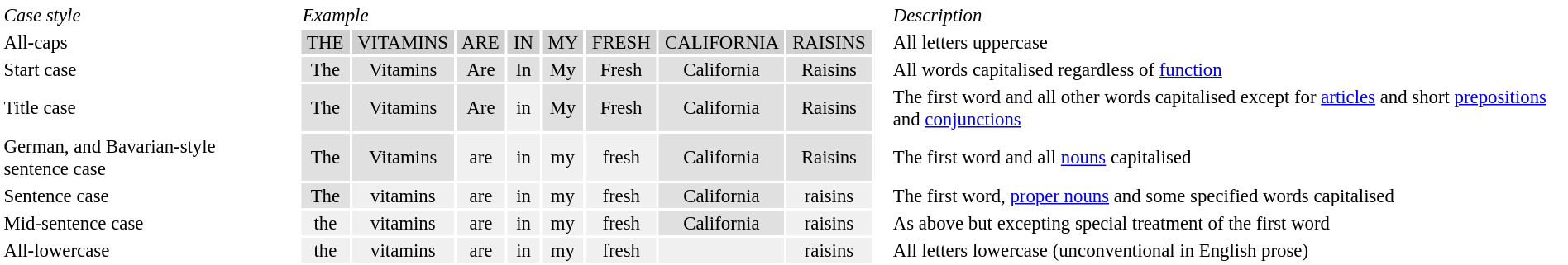<table style="margin:0 auto 1.5em;font-size:95%;background:white;text-align:center;">
<tr style="text-align:left;border-bottom:1px solid #aaa;">
<td><em>Case style</em></td>
<td colspan="8"><em>Example</em></td>
<td style="padding-left:1.0em;"><em>Description</em></td>
</tr>
<tr style="background:#d0d0d0;">
<td style="background:white;text-align:left;">All-caps</td>
<td> THE </td>
<td> VITAMINS </td>
<td> ARE </td>
<td> IN </td>
<td> MY </td>
<td> FRESH </td>
<td> CALIFORNIA </td>
<td> RAISINS </td>
<td style="background:white;padding-left:1.0em;text-align:left;">All letters uppercase</td>
</tr>
<tr style="background:#e0e0e0;">
<td style="background:white;text-align:left;">Start case</td>
<td>The</td>
<td>Vitamins</td>
<td>Are</td>
<td>In</td>
<td>My</td>
<td>Fresh</td>
<td>California</td>
<td>Raisins</td>
<td style="background:white;padding-left:1.0em;text-align:left;">All words capitalised regardless of <a href='#'>function</a></td>
</tr>
<tr style="background:#e0e0e0;">
<td style="background:white;text-align:left;">Title case</td>
<td>The</td>
<td>Vitamins</td>
<td>Are</td>
<td style="background:#f0f0f0;">in</td>
<td>My</td>
<td>Fresh</td>
<td>California</td>
<td>Raisins</td>
<td style="background:white;padding-left:1.0em;text-align:left;">The first word and all other words capitalised except for <a href='#'>articles</a> and short <a href='#'>prepositions</a> and <a href='#'>conjunctions</a></td>
</tr>
<tr style="background:#e0e0e0;">
<td style="background:white;text-align:left;padding-right:1.0em;">German, and Bavarian-style sentence case</td>
<td>The</td>
<td>Vitamins</td>
<td style="background:#f0f0f0;">are</td>
<td style="background:#f0f0f0;">in</td>
<td style="background:#f0f0f0;">my</td>
<td style="background:#f0f0f0;">fresh</td>
<td>California</td>
<td>Raisins</td>
<td style="background:white;padding-left:1.0em;text-align:left;">The first word and all <a href='#'>nouns</a> capitalised</td>
</tr>
<tr style="background:#f0f0f0;">
<td style="background:white;text-align:left;">Sentence case</td>
<td style="background:#e0e0e0;">The</td>
<td>vitamins</td>
<td>are</td>
<td>in</td>
<td>my</td>
<td>fresh</td>
<td style="background:#e0e0e0;">California</td>
<td>raisins</td>
<td style="background:white;padding-left:1.0em;text-align:left;">The first word, <a href='#'>proper nouns</a> and some specified words capitalised</td>
</tr>
<tr style="background:#f0f0f0;">
<td style="background:white;text-align:left;">Mid-sentence case</td>
<td>the</td>
<td>vitamins</td>
<td>are</td>
<td>in</td>
<td>my</td>
<td>fresh</td>
<td style="background:#e0e0e0;">California</td>
<td>raisins</td>
<td style="background:white;padding-left:1.0em;text-align:left;">As above but excepting special treatment of the first word</td>
</tr>
<tr style="background:#f0f0f0;">
<td style="background:white;text-align:left;">All-lowercase</td>
<td>the</td>
<td>vitamins</td>
<td>are</td>
<td>in</td>
<td>my</td>
<td>fresh</td>
<td></td>
<td>raisins</td>
<td style="background:white;padding-left:1.0em;text-align:left;">All letters lowercase (unconventional in English prose)</td>
</tr>
</table>
